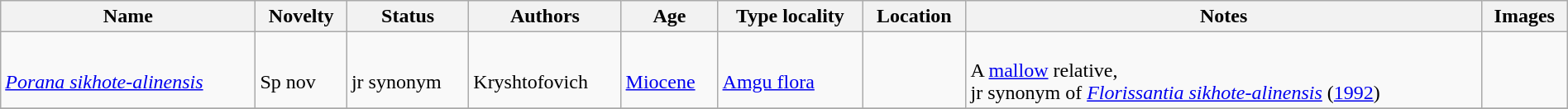<table class="wikitable sortable" align="center" width="100%">
<tr>
<th>Name</th>
<th>Novelty</th>
<th>Status</th>
<th>Authors</th>
<th>Age</th>
<th>Type locality</th>
<th>Location</th>
<th>Notes</th>
<th>Images</th>
</tr>
<tr>
<td><br><em><a href='#'>Porana sikhote-alinensis</a></em></td>
<td><br>Sp nov</td>
<td><br>jr synonym</td>
<td><br>Kryshtofovich</td>
<td><br><a href='#'>Miocene</a></td>
<td><br><a href='#'>Amgu flora</a></td>
<td><br><br></td>
<td><br>A <a href='#'>mallow</a> relative, <br> jr synonym of <em><a href='#'>Florissantia sikhote-alinensis</a></em> (<a href='#'>1992</a>)</td>
<td></td>
</tr>
<tr>
</tr>
</table>
